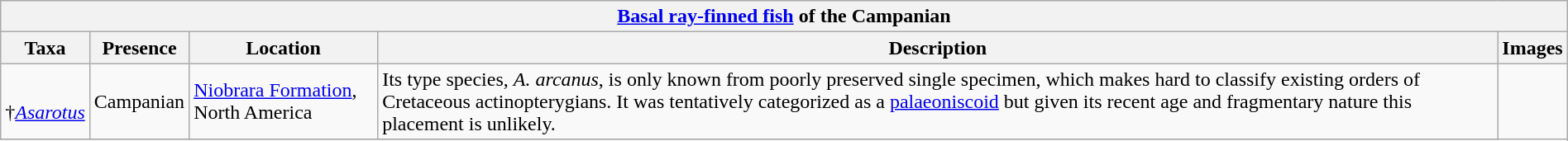<table class="wikitable" align="center" width="100%">
<tr>
<th colspan="5" align="center"><a href='#'>Basal ray-finned fish</a> of the Campanian</th>
</tr>
<tr>
<th>Taxa</th>
<th>Presence</th>
<th>Location</th>
<th>Description</th>
<th>Images</th>
</tr>
<tr>
<td><br>†<em><a href='#'>Asarotus</a></em></td>
<td>Campanian</td>
<td><a href='#'>Niobrara Formation</a>, North America</td>
<td>Its type species, <em>A. arcanus</em>, is only known from poorly preserved single specimen, which makes hard to classify existing orders of Cretaceous actinopterygians. It was tentatively categorized as a <a href='#'>palaeoniscoid</a> but given its recent age and fragmentary nature this placement is unlikely.</td>
</tr>
<tr>
</tr>
</table>
